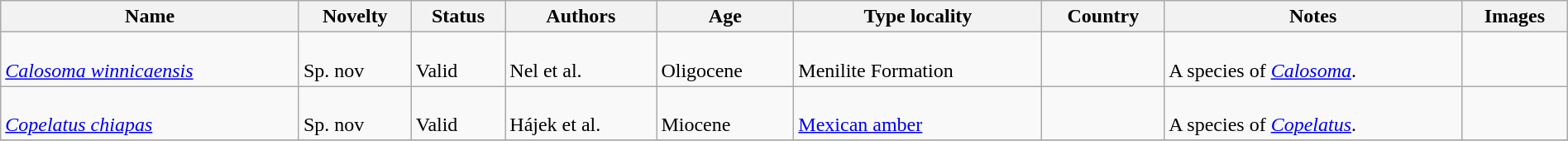<table class="wikitable sortable" align="center" width="100%">
<tr>
<th>Name</th>
<th>Novelty</th>
<th>Status</th>
<th>Authors</th>
<th>Age</th>
<th>Type locality</th>
<th>Country</th>
<th>Notes</th>
<th>Images</th>
</tr>
<tr>
<td><br><em><a href='#'>Calosoma winnicaensis</a></em></td>
<td><br>Sp. nov</td>
<td><br>Valid</td>
<td><br>Nel et al.</td>
<td><br>Oligocene</td>
<td><br>Menilite Formation</td>
<td><br></td>
<td><br>A species of <em><a href='#'>Calosoma</a></em>.</td>
<td></td>
</tr>
<tr>
<td><br><em><a href='#'>Copelatus chiapas</a></em></td>
<td><br>Sp. nov</td>
<td><br>Valid</td>
<td><br>Hájek et al.</td>
<td><br>Miocene</td>
<td><br><a href='#'>Mexican amber</a></td>
<td><br></td>
<td><br>A species of <em><a href='#'>Copelatus</a></em>.</td>
<td></td>
</tr>
<tr>
</tr>
</table>
